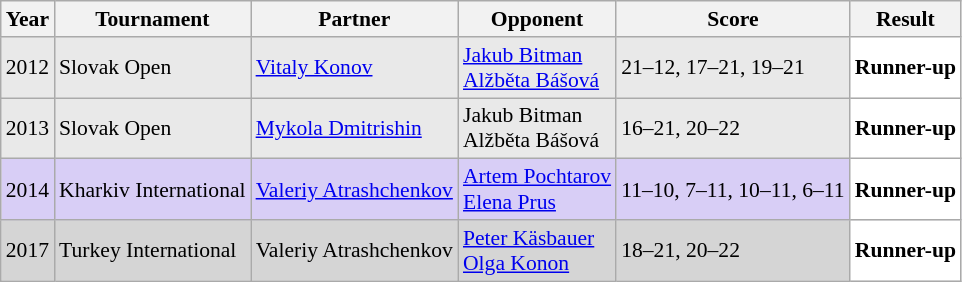<table class="sortable wikitable" style="font-size: 90%;">
<tr>
<th>Year</th>
<th>Tournament</th>
<th>Partner</th>
<th>Opponent</th>
<th>Score</th>
<th>Result</th>
</tr>
<tr style="background:#E9E9E9">
<td align="center">2012</td>
<td align="left">Slovak Open</td>
<td align="left"> <a href='#'>Vitaly Konov</a></td>
<td align="left"> <a href='#'>Jakub Bitman</a><br> <a href='#'>Alžběta Bášová</a></td>
<td align="left">21–12, 17–21, 19–21</td>
<td style="text-align:left; background:white"> <strong>Runner-up</strong></td>
</tr>
<tr style="background:#E9E9E9">
<td align="center">2013</td>
<td align="left">Slovak Open</td>
<td align="left"> <a href='#'>Mykola Dmitrishin</a></td>
<td align="left"> Jakub Bitman<br> Alžběta Bášová</td>
<td align="left">16–21, 20–22</td>
<td style="text-align:left; background:white"> <strong>Runner-up</strong></td>
</tr>
<tr style="background:#D8CEF6">
<td align="center">2014</td>
<td align="left">Kharkiv International</td>
<td align="left"> <a href='#'>Valeriy Atrashchenkov</a></td>
<td align="left"> <a href='#'>Artem Pochtarov</a><br> <a href='#'>Elena Prus</a></td>
<td align="left">11–10, 7–11, 10–11, 6–11</td>
<td style="text-align:left; background:white"> <strong>Runner-up</strong></td>
</tr>
<tr style="background:#D5D5D5">
<td align="center">2017</td>
<td align="left">Turkey International</td>
<td align="left"> Valeriy Atrashchenkov</td>
<td align="left"> <a href='#'>Peter Käsbauer</a><br> <a href='#'>Olga Konon</a></td>
<td align="left">18–21, 20–22</td>
<td style="text-align:left; background:white"> <strong>Runner-up</strong></td>
</tr>
</table>
